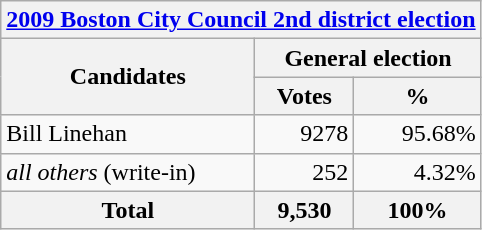<table class=wikitable>
<tr>
<th colspan=3><a href='#'>2009 Boston City Council 2nd district election</a></th>
</tr>
<tr>
<th colspan=1 rowspan=2><strong>Candidates</strong></th>
<th colspan=2><strong>General election</strong></th>
</tr>
<tr>
<th>Votes</th>
<th>%</th>
</tr>
<tr>
<td>Bill Linehan</td>
<td align="right">9278</td>
<td align="right">95.68%</td>
</tr>
<tr>
<td><em>all others</em> (write-in)</td>
<td align="right">252</td>
<td align="right">4.32%</td>
</tr>
<tr>
<th><strong>Total</strong></th>
<th align="right"><strong>9,530</strong></th>
<th align="right"><strong>100%</strong></th>
</tr>
</table>
